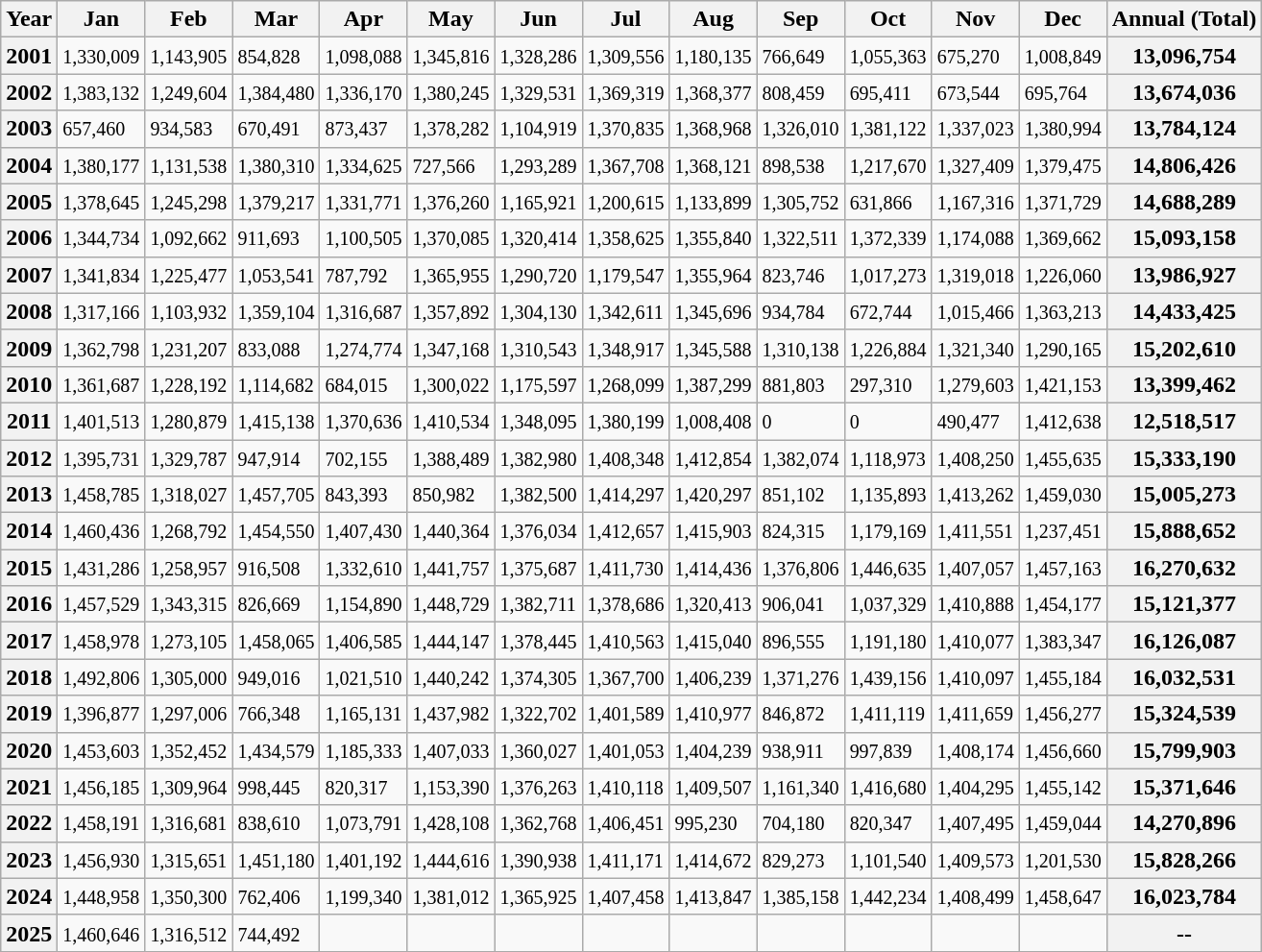<table class="wikitable">
<tr>
<th>Year</th>
<th>Jan</th>
<th>Feb</th>
<th>Mar</th>
<th>Apr</th>
<th>May</th>
<th>Jun</th>
<th>Jul</th>
<th>Aug</th>
<th>Sep</th>
<th>Oct</th>
<th>Nov</th>
<th>Dec</th>
<th>Annual (Total)</th>
</tr>
<tr>
<th>2001</th>
<td><small>1,330,009</small></td>
<td><small>1,143,905</small></td>
<td><small>854,828</small></td>
<td><small>1,098,088</small></td>
<td><small>1,345,816</small></td>
<td><small>1,328,286</small></td>
<td><small>1,309,556</small></td>
<td><small>1,180,135</small></td>
<td><small>766,649</small></td>
<td><small>1,055,363</small></td>
<td><small>675,270</small></td>
<td><small>1,008,849</small></td>
<th>13,096,754</th>
</tr>
<tr>
<th>2002</th>
<td><small>1,383,132</small></td>
<td><small>1,249,604</small></td>
<td><small>1,384,480</small></td>
<td><small>1,336,170</small></td>
<td><small>1,380,245</small></td>
<td><small>1,329,531</small></td>
<td><small>1,369,319</small></td>
<td><small>1,368,377</small></td>
<td><small>808,459</small></td>
<td><small>695,411</small></td>
<td><small>673,544</small></td>
<td><small>695,764</small></td>
<th>13,674,036</th>
</tr>
<tr>
<th>2003</th>
<td><small>657,460</small></td>
<td><small>934,583</small></td>
<td><small>670,491</small></td>
<td><small>873,437</small></td>
<td><small>1,378,282</small></td>
<td><small>1,104,919</small></td>
<td><small>1,370,835</small></td>
<td><small>1,368,968</small></td>
<td><small>1,326,010</small></td>
<td><small>1,381,122</small></td>
<td><small>1,337,023</small></td>
<td><small>1,380,994</small></td>
<th>13,784,124</th>
</tr>
<tr>
<th>2004</th>
<td><small>1,380,177</small></td>
<td><small>1,131,538</small></td>
<td><small>1,380,310</small></td>
<td><small>1,334,625</small></td>
<td><small>727,566</small></td>
<td><small>1,293,289</small></td>
<td><small>1,367,708</small></td>
<td><small>1,368,121</small></td>
<td><small>898,538</small></td>
<td><small>1,217,670</small></td>
<td><small>1,327,409</small></td>
<td><small>1,379,475</small></td>
<th>14,806,426</th>
</tr>
<tr>
<th>2005</th>
<td><small>1,378,645</small></td>
<td><small>1,245,298</small></td>
<td><small>1,379,217</small></td>
<td><small>1,331,771</small></td>
<td><small>1,376,260</small></td>
<td><small>1,165,921</small></td>
<td><small>1,200,615</small></td>
<td><small>1,133,899</small></td>
<td><small>1,305,752</small></td>
<td><small>631,866</small></td>
<td><small>1,167,316</small></td>
<td><small>1,371,729</small></td>
<th>14,688,289</th>
</tr>
<tr>
<th>2006</th>
<td><small>1,344,734</small></td>
<td><small>1,092,662</small></td>
<td><small>911,693</small></td>
<td><small>1,100,505</small></td>
<td><small>1,370,085</small></td>
<td><small>1,320,414</small></td>
<td><small>1,358,625</small></td>
<td><small>1,355,840</small></td>
<td><small>1,322,511</small></td>
<td><small>1,372,339</small></td>
<td><small>1,174,088</small></td>
<td><small>1,369,662</small></td>
<th>15,093,158</th>
</tr>
<tr>
<th>2007</th>
<td><small>1,341,834</small></td>
<td><small>1,225,477</small></td>
<td><small>1,053,541</small></td>
<td><small>787,792</small></td>
<td><small>1,365,955</small></td>
<td><small>1,290,720</small></td>
<td><small>1,179,547</small></td>
<td><small>1,355,964</small></td>
<td><small>823,746</small></td>
<td><small>1,017,273</small></td>
<td><small>1,319,018</small></td>
<td><small>1,226,060</small></td>
<th>13,986,927</th>
</tr>
<tr>
<th>2008</th>
<td><small>1,317,166</small></td>
<td><small>1,103,932</small></td>
<td><small>1,359,104</small></td>
<td><small>1,316,687</small></td>
<td><small>1,357,892</small></td>
<td><small>1,304,130</small></td>
<td><small>1,342,611</small></td>
<td><small>1,345,696</small></td>
<td><small>934,784</small></td>
<td><small>672,744</small></td>
<td><small>1,015,466</small></td>
<td><small>1,363,213</small></td>
<th>14,433,425</th>
</tr>
<tr>
<th>2009</th>
<td><small>1,362,798</small></td>
<td><small>1,231,207</small></td>
<td><small>833,088</small></td>
<td><small>1,274,774</small></td>
<td><small>1,347,168</small></td>
<td><small>1,310,543</small></td>
<td><small>1,348,917</small></td>
<td><small>1,345,588</small></td>
<td><small>1,310,138</small></td>
<td><small>1,226,884</small></td>
<td><small>1,321,340</small></td>
<td><small>1,290,165</small></td>
<th>15,202,610</th>
</tr>
<tr>
<th>2010</th>
<td><small>1,361,687</small></td>
<td><small>1,228,192</small></td>
<td><small>1,114,682</small></td>
<td><small>684,015</small></td>
<td><small>1,300,022</small></td>
<td><small>1,175,597</small></td>
<td><small>1,268,099</small></td>
<td><small>1,387,299</small></td>
<td><small>881,803</small></td>
<td><small>297,310</small></td>
<td><small>1,279,603</small></td>
<td><small>1,421,153</small></td>
<th>13,399,462</th>
</tr>
<tr>
<th>2011</th>
<td><small>1,401,513</small></td>
<td><small>1,280,879</small></td>
<td><small>1,415,138</small></td>
<td><small>1,370,636</small></td>
<td><small>1,410,534</small></td>
<td><small>1,348,095</small></td>
<td><small>1,380,199</small></td>
<td><small>1,008,408</small></td>
<td><small>0</small></td>
<td><small>0</small></td>
<td><small>490,477</small></td>
<td><small>1,412,638</small></td>
<th>12,518,517</th>
</tr>
<tr>
<th>2012</th>
<td><small>1,395,731</small></td>
<td><small>1,329,787</small></td>
<td><small>947,914</small></td>
<td><small>702,155</small></td>
<td><small>1,388,489</small></td>
<td><small>1,382,980</small></td>
<td><small>1,408,348</small></td>
<td><small>1,412,854</small></td>
<td><small>1,382,074</small></td>
<td><small>1,118,973</small></td>
<td><small>1,408,250</small></td>
<td><small>1,455,635</small></td>
<th>15,333,190</th>
</tr>
<tr>
<th>2013</th>
<td><small>1,458,785</small></td>
<td><small>1,318,027</small></td>
<td><small>1,457,705</small></td>
<td><small>843,393</small></td>
<td><small>850,982</small></td>
<td><small>1,382,500</small></td>
<td><small>1,414,297</small></td>
<td><small>1,420,297</small></td>
<td><small>851,102</small></td>
<td><small>1,135,893</small></td>
<td><small>1,413,262</small></td>
<td><small>1,459,030</small></td>
<th>15,005,273</th>
</tr>
<tr>
<th>2014</th>
<td><small>1,460,436</small></td>
<td><small>1,268,792</small></td>
<td><small>1,454,550</small></td>
<td><small>1,407,430</small></td>
<td><small>1,440,364</small></td>
<td><small>1,376,034</small></td>
<td><small>1,412,657</small></td>
<td><small>1,415,903</small></td>
<td><small>824,315</small></td>
<td><small>1,179,169</small></td>
<td><small>1,411,551</small></td>
<td><small>1,237,451</small></td>
<th>15,888,652</th>
</tr>
<tr>
<th>2015</th>
<td><small>1,431,286</small></td>
<td><small>1,258,957</small></td>
<td><small>916,508</small></td>
<td><small>1,332,610</small></td>
<td><small>1,441,757</small></td>
<td><small>1,375,687</small></td>
<td><small>1,411,730</small></td>
<td><small>1,414,436</small></td>
<td><small>1,376,806</small></td>
<td><small>1,446,635</small></td>
<td><small>1,407,057</small></td>
<td><small>1,457,163</small></td>
<th>16,270,632</th>
</tr>
<tr>
<th>2016</th>
<td><small>1,457,529</small></td>
<td><small>1,343,315</small></td>
<td><small>826,669</small></td>
<td><small>1,154,890</small></td>
<td><small>1,448,729</small></td>
<td><small>1,382,711</small></td>
<td><small>1,378,686</small></td>
<td><small>1,320,413</small></td>
<td><small>906,041</small></td>
<td><small>1,037,329</small></td>
<td><small>1,410,888</small></td>
<td><small>1,454,177</small></td>
<th>15,121,377</th>
</tr>
<tr>
<th>2017</th>
<td><small>1,458,978</small></td>
<td><small>1,273,105</small></td>
<td><small>1,458,065</small></td>
<td><small>1,406,585</small></td>
<td><small>1,444,147</small></td>
<td><small>1,378,445</small></td>
<td><small>1,410,563</small></td>
<td><small>1,415,040</small></td>
<td><small>896,555</small></td>
<td><small>1,191,180</small></td>
<td><small>1,410,077</small></td>
<td><small>1,383,347</small></td>
<th>16,126,087</th>
</tr>
<tr>
<th>2018</th>
<td><small>1,492,806</small></td>
<td><small>1,305,000</small></td>
<td><small>949,016</small></td>
<td><small>1,021,510</small></td>
<td><small>1,440,242</small></td>
<td><small>1,374,305</small></td>
<td><small>1,367,700</small></td>
<td><small>1,406,239</small></td>
<td><small>1,371,276</small></td>
<td><small>1,439,156</small></td>
<td><small>1,410,097</small></td>
<td><small>1,455,184</small></td>
<th>16,032,531</th>
</tr>
<tr>
<th>2019</th>
<td><small>1,396,877</small></td>
<td><small>1,297,006</small></td>
<td><small>766,348</small></td>
<td><small>1,165,131</small></td>
<td><small>1,437,982</small></td>
<td><small>1,322,702</small></td>
<td><small>1,401,589</small></td>
<td><small>1,410,977</small></td>
<td><small>846,872</small></td>
<td><small>1,411,119</small></td>
<td><small>1,411,659</small></td>
<td><small>1,456,277</small></td>
<th>15,324,539</th>
</tr>
<tr>
<th>2020</th>
<td><small>1,453,603</small></td>
<td><small>1,352,452</small></td>
<td><small>1,434,579</small></td>
<td><small>1,185,333</small></td>
<td><small>1,407,033</small></td>
<td><small>1,360,027</small></td>
<td><small>1,401,053</small></td>
<td><small>1,404,239</small></td>
<td><small>938,911</small></td>
<td><small>997,839</small></td>
<td><small>1,408,174</small></td>
<td><small>1,456,660</small></td>
<th>15,799,903</th>
</tr>
<tr>
<th>2021</th>
<td><small>1,456,185</small></td>
<td><small>1,309,964</small></td>
<td><small>998,445</small></td>
<td><small>820,317</small></td>
<td><small>1,153,390</small></td>
<td><small>1,376,263</small></td>
<td><small>1,410,118</small></td>
<td><small>1,409,507</small></td>
<td><small>1,161,340</small></td>
<td><small>1,416,680</small></td>
<td><small>1,404,295</small></td>
<td><small>1,455,142</small></td>
<th>15,371,646</th>
</tr>
<tr>
<th>2022</th>
<td><small>1,458,191</small></td>
<td><small>1,316,681</small></td>
<td><small>838,610</small></td>
<td><small>1,073,791</small></td>
<td><small>1,428,108</small></td>
<td><small>1,362,768</small></td>
<td><small>1,406,451</small></td>
<td><small>995,230</small></td>
<td><small>704,180</small></td>
<td><small>820,347</small></td>
<td><small>1,407,495</small></td>
<td><small>1,459,044</small></td>
<th>14,270,896</th>
</tr>
<tr>
<th>2023</th>
<td><small>1,456,930</small></td>
<td><small>1,315,651</small></td>
<td><small>1,451,180</small></td>
<td><small>1,401,192</small></td>
<td><small>1,444,616</small></td>
<td><small>1,390,938</small></td>
<td><small>1,411,171</small></td>
<td><small>1,414,672</small></td>
<td><small>829,273</small></td>
<td><small>1,101,540</small></td>
<td><small>1,409,573</small></td>
<td><small>1,201,530</small></td>
<th>15,828,266</th>
</tr>
<tr>
<th>2024</th>
<td><small>1,448,958</small></td>
<td><small>1,350,300</small></td>
<td><small>762,406</small></td>
<td><small>1,199,340</small></td>
<td><small>1,381,012</small></td>
<td><small>1,365,925</small></td>
<td><small>1,407,458</small></td>
<td><small>1,413,847</small></td>
<td><small>1,385,158</small></td>
<td><small>1,442,234</small></td>
<td><small>1,408,499</small></td>
<td><small>1,458,647</small></td>
<th>16,023,784</th>
</tr>
<tr>
<th>2025</th>
<td><small>1,460,646</small></td>
<td><small>1,316,512</small></td>
<td><small>744,492</small></td>
<td><small></small></td>
<td><small></small></td>
<td><small></small></td>
<td><small></small></td>
<td><small></small></td>
<td><small></small></td>
<td><small></small></td>
<td><small></small></td>
<td><small></small></td>
<th>--</th>
</tr>
<tr>
</tr>
</table>
